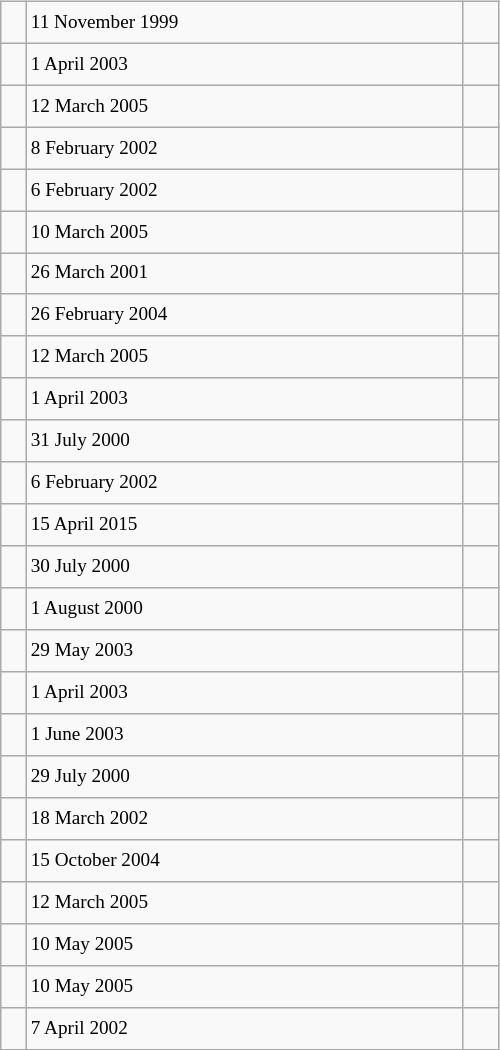<table class="wikitable" style="font-size: 80%; float: left; width: 26em; margin-right: 1em; height: 700px">
<tr>
<td></td>
<td>11 November 1999</td>
<td> </td>
</tr>
<tr>
<td></td>
<td>1 April 2003</td>
<td> </td>
</tr>
<tr>
<td></td>
<td>12 March 2005</td>
<td> </td>
</tr>
<tr>
<td></td>
<td>8 February 2002</td>
<td> </td>
</tr>
<tr>
<td></td>
<td>6 February 2002</td>
<td> </td>
</tr>
<tr>
<td></td>
<td>10 March 2005</td>
<td> </td>
</tr>
<tr>
<td></td>
<td>26 March 2001</td>
<td> </td>
</tr>
<tr>
<td></td>
<td>26 February 2004</td>
<td> </td>
</tr>
<tr>
<td></td>
<td>12 March 2005</td>
<td> </td>
</tr>
<tr>
<td></td>
<td>1 April 2003</td>
<td> </td>
</tr>
<tr>
<td></td>
<td>31 July 2000</td>
<td> </td>
</tr>
<tr>
<td></td>
<td>6 February 2002</td>
<td> </td>
</tr>
<tr>
<td></td>
<td>15 April 2015</td>
<td> </td>
</tr>
<tr>
<td></td>
<td>30 July 2000</td>
<td> </td>
</tr>
<tr>
<td></td>
<td>1 August 2000</td>
<td> </td>
</tr>
<tr>
<td></td>
<td>29 May 2003</td>
<td> </td>
</tr>
<tr>
<td></td>
<td>1 April 2003</td>
<td> </td>
</tr>
<tr>
<td></td>
<td>1 June 2003</td>
<td> </td>
</tr>
<tr>
<td></td>
<td>29 July 2000</td>
<td> </td>
</tr>
<tr>
<td></td>
<td>18 March 2002</td>
<td> </td>
</tr>
<tr>
<td></td>
<td>15 October 2004</td>
<td> </td>
</tr>
<tr>
<td></td>
<td>12 March 2005</td>
<td> </td>
</tr>
<tr>
<td></td>
<td>10 May 2005</td>
<td> </td>
</tr>
<tr>
<td></td>
<td>10 May 2005</td>
<td> </td>
</tr>
<tr>
<td></td>
<td>7 April 2002</td>
<td> </td>
</tr>
</table>
